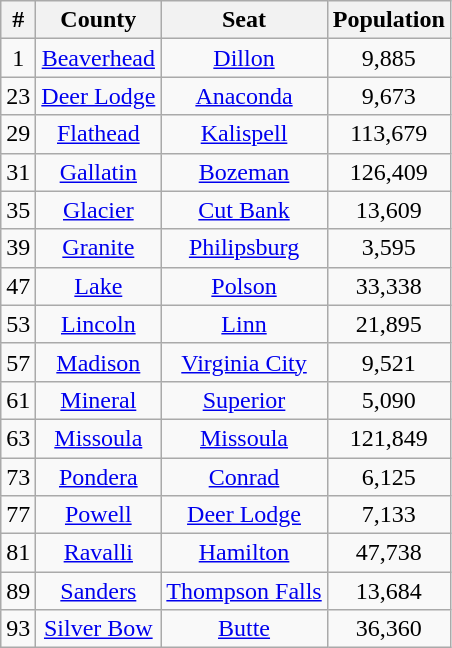<table class="wikitable sortable" style="text-align:center;">
<tr>
<th>#</th>
<th>County</th>
<th>Seat</th>
<th>Population</th>
</tr>
<tr>
<td>1</td>
<td><a href='#'>Beaverhead</a></td>
<td><a href='#'>Dillon</a></td>
<td>9,885</td>
</tr>
<tr>
<td>23</td>
<td><a href='#'>Deer Lodge</a></td>
<td><a href='#'>Anaconda</a></td>
<td>9,673</td>
</tr>
<tr>
<td>29</td>
<td><a href='#'>Flathead</a></td>
<td><a href='#'>Kalispell</a></td>
<td>113,679</td>
</tr>
<tr>
<td>31</td>
<td><a href='#'>Gallatin</a></td>
<td><a href='#'>Bozeman</a></td>
<td>126,409</td>
</tr>
<tr>
<td>35</td>
<td><a href='#'>Glacier</a></td>
<td><a href='#'>Cut Bank</a></td>
<td>13,609</td>
</tr>
<tr>
<td>39</td>
<td><a href='#'>Granite</a></td>
<td><a href='#'>Philipsburg</a></td>
<td>3,595</td>
</tr>
<tr>
<td>47</td>
<td><a href='#'>Lake</a></td>
<td><a href='#'>Polson</a></td>
<td>33,338</td>
</tr>
<tr>
<td>53</td>
<td><a href='#'>Lincoln</a></td>
<td><a href='#'>Linn</a></td>
<td>21,895</td>
</tr>
<tr>
<td>57</td>
<td><a href='#'>Madison</a></td>
<td><a href='#'>Virginia City</a></td>
<td>9,521</td>
</tr>
<tr>
<td>61</td>
<td><a href='#'>Mineral</a></td>
<td><a href='#'>Superior</a></td>
<td>5,090</td>
</tr>
<tr>
<td>63</td>
<td><a href='#'>Missoula</a></td>
<td><a href='#'>Missoula</a></td>
<td>121,849</td>
</tr>
<tr>
<td>73</td>
<td><a href='#'>Pondera</a></td>
<td><a href='#'>Conrad</a></td>
<td>6,125</td>
</tr>
<tr>
<td>77</td>
<td><a href='#'>Powell</a></td>
<td><a href='#'>Deer Lodge</a></td>
<td>7,133</td>
</tr>
<tr>
<td>81</td>
<td><a href='#'>Ravalli</a></td>
<td><a href='#'>Hamilton</a></td>
<td>47,738</td>
</tr>
<tr>
<td>89</td>
<td><a href='#'>Sanders</a></td>
<td><a href='#'>Thompson Falls</a></td>
<td>13,684</td>
</tr>
<tr>
<td>93</td>
<td><a href='#'>Silver Bow</a></td>
<td><a href='#'>Butte</a></td>
<td>36,360</td>
</tr>
</table>
